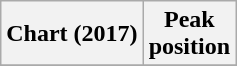<table class="wikitable plainrowheaders">
<tr>
<th scope="col">Chart (2017)</th>
<th scope="col">Peak<br>position</th>
</tr>
<tr>
</tr>
</table>
